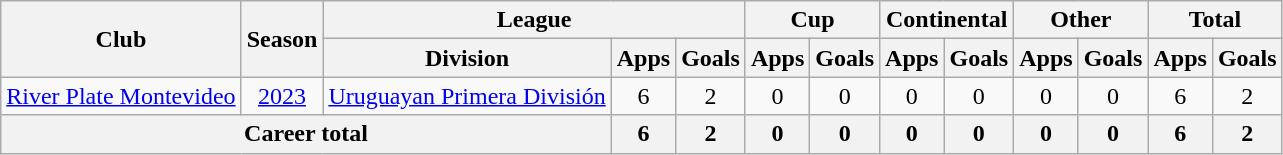<table class=wikitable style=text-align:center>
<tr>
<th rowspan="2">Club</th>
<th rowspan="2">Season</th>
<th colspan="3">League</th>
<th colspan="2">Cup</th>
<th colspan="2">Continental</th>
<th colspan="2">Other</th>
<th colspan="2">Total</th>
</tr>
<tr>
<th>Division</th>
<th>Apps</th>
<th>Goals</th>
<th>Apps</th>
<th>Goals</th>
<th>Apps</th>
<th>Goals</th>
<th>Apps</th>
<th>Goals</th>
<th>Apps</th>
<th>Goals</th>
</tr>
<tr>
<td><a href='#'>River Plate Montevideo</a></td>
<td><a href='#'>2023</a></td>
<td><a href='#'>Uruguayan Primera División</a></td>
<td>6</td>
<td>2</td>
<td>0</td>
<td>0</td>
<td>0</td>
<td>0</td>
<td>0</td>
<td>0</td>
<td>6</td>
<td>2</td>
</tr>
<tr>
<th colspan="3"><strong>Career total</strong></th>
<th>6</th>
<th>2</th>
<th>0</th>
<th>0</th>
<th>0</th>
<th>0</th>
<th>0</th>
<th>0</th>
<th>6</th>
<th>2</th>
</tr>
</table>
